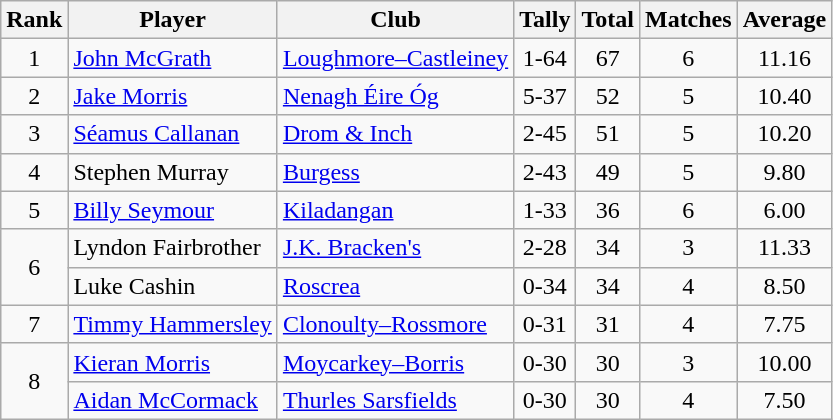<table class="wikitable">
<tr>
<th>Rank</th>
<th>Player</th>
<th>Club</th>
<th>Tally</th>
<th>Total</th>
<th>Matches</th>
<th>Average</th>
</tr>
<tr>
<td rowspan="1" style="text-align:center;">1</td>
<td><a href='#'>John McGrath</a></td>
<td><a href='#'>Loughmore–Castleiney</a></td>
<td align=center>1-64</td>
<td align=center>67</td>
<td align=center>6</td>
<td align=center>11.16</td>
</tr>
<tr>
<td rowspan="1" style="text-align:center;">2</td>
<td><a href='#'>Jake Morris</a></td>
<td><a href='#'>Nenagh Éire Óg</a></td>
<td align=center>5-37</td>
<td align=center>52</td>
<td align=center>5</td>
<td align=center>10.40</td>
</tr>
<tr>
<td rowspan="1" style="text-align:center;">3</td>
<td><a href='#'>Séamus Callanan</a></td>
<td><a href='#'>Drom & Inch</a></td>
<td align=center>2-45</td>
<td align=center>51</td>
<td align=center>5</td>
<td align=center>10.20</td>
</tr>
<tr>
<td rowspan="1" style="text-align:center;">4</td>
<td>Stephen Murray</td>
<td><a href='#'>Burgess</a></td>
<td align=center>2-43</td>
<td align=center>49</td>
<td align=center>5</td>
<td align=center>9.80</td>
</tr>
<tr>
<td rowspan="1" style="text-align:center;">5</td>
<td><a href='#'>Billy Seymour</a></td>
<td><a href='#'>Kiladangan</a></td>
<td align=center>1-33</td>
<td align=center>36</td>
<td align=center>6</td>
<td align=center>6.00</td>
</tr>
<tr>
<td rowspan="2" style="text-align:center;">6</td>
<td>Lyndon Fairbrother</td>
<td><a href='#'>J.K. Bracken's</a></td>
<td align=center>2-28</td>
<td align=center>34</td>
<td align=center>3</td>
<td align=center>11.33</td>
</tr>
<tr>
<td>Luke Cashin</td>
<td><a href='#'>Roscrea</a></td>
<td align=center>0-34</td>
<td align=center>34</td>
<td align=center>4</td>
<td align=center>8.50</td>
</tr>
<tr>
<td rowspan="1" style="text-align:center;">7</td>
<td><a href='#'>Timmy Hammersley</a></td>
<td><a href='#'>Clonoulty–Rossmore</a></td>
<td align=center>0-31</td>
<td align=center>31</td>
<td align=center>4</td>
<td align=center>7.75</td>
</tr>
<tr>
<td rowspan="2" style="text-align:center;">8</td>
<td><a href='#'>Kieran Morris</a></td>
<td><a href='#'>Moycarkey–Borris</a></td>
<td align=center>0-30</td>
<td align=center>30</td>
<td align=center>3</td>
<td align=center>10.00</td>
</tr>
<tr>
<td><a href='#'>Aidan McCormack</a></td>
<td><a href='#'>Thurles Sarsfields</a></td>
<td align=center>0-30</td>
<td align=center>30</td>
<td align=center>4</td>
<td align=center>7.50</td>
</tr>
</table>
